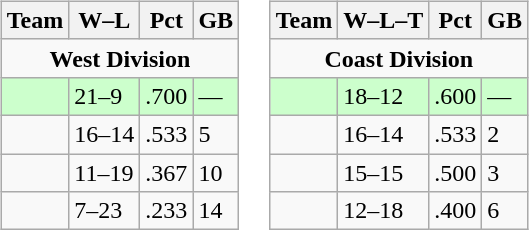<table>
<tr>
<td><br><table class="wikitable">
<tr>
<th>Team</th>
<th>W–L</th>
<th>Pct</th>
<th>GB</th>
</tr>
<tr>
<td colspan="6" align="center"><strong>West Division</strong></td>
</tr>
<tr bgcolor=#ccffcc>
<td></td>
<td>21–9</td>
<td>.700</td>
<td>—</td>
</tr>
<tr>
<td></td>
<td>16–14</td>
<td>.533</td>
<td>5</td>
</tr>
<tr>
<td></td>
<td>11–19</td>
<td>.367</td>
<td>10</td>
</tr>
<tr>
<td></td>
<td>7–23</td>
<td>.233</td>
<td>14</td>
</tr>
</table>
</td>
<td><br><table class="wikitable">
<tr>
<th>Team</th>
<th>W–L–T</th>
<th>Pct</th>
<th>GB</th>
</tr>
<tr>
<td colspan="6" align="center"><strong>Coast Division</strong></td>
</tr>
<tr bgcolor=#ccffcc>
<td></td>
<td>18–12</td>
<td>.600</td>
<td>—</td>
</tr>
<tr>
<td></td>
<td>16–14</td>
<td>.533</td>
<td>2</td>
</tr>
<tr>
<td></td>
<td>15–15</td>
<td>.500</td>
<td>3</td>
</tr>
<tr>
<td></td>
<td>12–18</td>
<td>.400</td>
<td>6</td>
</tr>
</table>
</td>
</tr>
</table>
